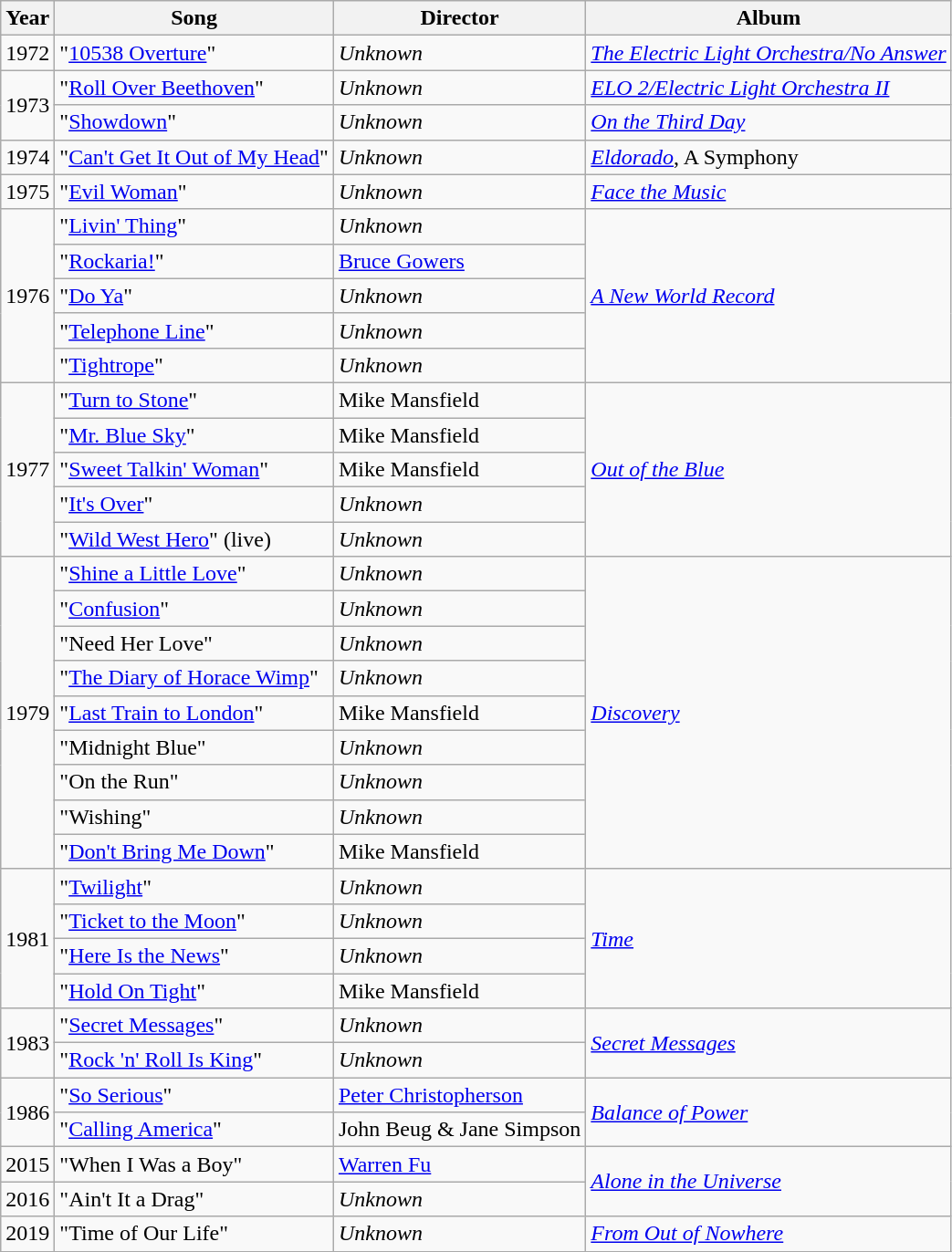<table class="wikitable">
<tr>
<th>Year</th>
<th>Song</th>
<th>Director</th>
<th>Album</th>
</tr>
<tr>
<td>1972</td>
<td>"<a href='#'>10538 Overture</a>"</td>
<td><em>Unknown</em></td>
<td><em><a href='#'>The Electric Light Orchestra/No Answer</a></em></td>
</tr>
<tr>
<td rowspan=2>1973</td>
<td>"<a href='#'>Roll Over Beethoven</a>"</td>
<td><em>Unknown</em></td>
<td><em><a href='#'>ELO 2/Electric Light Orchestra II</a></em></td>
</tr>
<tr>
<td>"<a href='#'>Showdown</a>"</td>
<td><em>Unknown</em></td>
<td><em><a href='#'>On the Third Day</a></em></td>
</tr>
<tr>
<td>1974</td>
<td>"<a href='#'>Can't Get It Out of My Head</a>"</td>
<td><em>Unknown</em></td>
<td><em><a href='#'>Eldorado</a></em>, A Symphony</td>
</tr>
<tr>
<td>1975</td>
<td>"<a href='#'>Evil Woman</a>"</td>
<td><em>Unknown</em></td>
<td><em><a href='#'>Face the Music</a></em></td>
</tr>
<tr>
<td rowspan=5>1976</td>
<td>"<a href='#'>Livin' Thing</a>"</td>
<td><em>Unknown</em></td>
<td rowspan="5"><em><a href='#'>A New World Record</a></em></td>
</tr>
<tr>
<td>"<a href='#'>Rockaria!</a>"</td>
<td><a href='#'>Bruce Gowers</a></td>
</tr>
<tr>
<td>"<a href='#'>Do Ya</a>"</td>
<td><em>Unknown</em></td>
</tr>
<tr>
<td>"<a href='#'>Telephone Line</a>"</td>
<td><em>Unknown</em></td>
</tr>
<tr>
<td>"<a href='#'>Tightrope</a>"</td>
<td><em>Unknown</em></td>
</tr>
<tr>
<td rowspan=5>1977</td>
<td>"<a href='#'>Turn to Stone</a>"</td>
<td>Mike Mansfield</td>
<td rowspan="5"><em><a href='#'>Out of the Blue</a></em></td>
</tr>
<tr>
<td>"<a href='#'>Mr. Blue Sky</a>"</td>
<td>Mike Mansfield</td>
</tr>
<tr>
<td>"<a href='#'>Sweet Talkin' Woman</a>"</td>
<td>Mike Mansfield</td>
</tr>
<tr>
<td>"<a href='#'>It's Over</a>"</td>
<td><em>Unknown</em></td>
</tr>
<tr>
<td>"<a href='#'>Wild West Hero</a>" (live)</td>
<td><em>Unknown</em></td>
</tr>
<tr>
<td rowspan=9>1979</td>
<td>"<a href='#'>Shine a Little Love</a>"</td>
<td><em>Unknown</em></td>
<td rowspan="9"><em><a href='#'>Discovery</a></em></td>
</tr>
<tr>
<td>"<a href='#'>Confusion</a>"</td>
<td><em>Unknown</em></td>
</tr>
<tr>
<td>"Need Her Love"</td>
<td><em>Unknown</em></td>
</tr>
<tr>
<td>"<a href='#'>The Diary of Horace Wimp</a>"</td>
<td><em>Unknown</em></td>
</tr>
<tr>
<td>"<a href='#'>Last Train to London</a>"</td>
<td>Mike Mansfield</td>
</tr>
<tr>
<td>"Midnight Blue"</td>
<td><em>Unknown</em></td>
</tr>
<tr>
<td>"On the Run"</td>
<td><em>Unknown</em></td>
</tr>
<tr>
<td>"Wishing"</td>
<td><em>Unknown</em></td>
</tr>
<tr>
<td>"<a href='#'>Don't Bring Me Down</a>"</td>
<td>Mike Mansfield</td>
</tr>
<tr>
<td rowspan=4>1981</td>
<td>"<a href='#'>Twilight</a>"</td>
<td><em>Unknown</em></td>
<td rowspan="4"><em><a href='#'>Time</a></em></td>
</tr>
<tr>
<td>"<a href='#'>Ticket to the Moon</a>"</td>
<td><em>Unknown</em></td>
</tr>
<tr>
<td>"<a href='#'>Here Is the News</a>"</td>
<td><em>Unknown</em></td>
</tr>
<tr>
<td>"<a href='#'>Hold On Tight</a>"</td>
<td>Mike Mansfield</td>
</tr>
<tr>
<td rowspan=2>1983</td>
<td>"<a href='#'>Secret Messages</a>"</td>
<td><em>Unknown</em></td>
<td rowspan="2"><em><a href='#'>Secret Messages</a></em></td>
</tr>
<tr>
<td>"<a href='#'>Rock 'n' Roll Is King</a>"</td>
<td><em>Unknown</em></td>
</tr>
<tr>
<td rowspan=2>1986</td>
<td>"<a href='#'>So Serious</a>"</td>
<td><a href='#'>Peter Christopherson</a></td>
<td rowspan="2"><em><a href='#'>Balance of Power</a></em></td>
</tr>
<tr>
<td>"<a href='#'>Calling America</a>"</td>
<td>John Beug & Jane Simpson</td>
</tr>
<tr>
<td>2015</td>
<td>"When I Was a Boy"</td>
<td><a href='#'>Warren Fu</a></td>
<td rowspan=2><em><a href='#'>Alone in the Universe</a></em></td>
</tr>
<tr>
<td>2016</td>
<td>"Ain't It a Drag"</td>
<td><em>Unknown</em></td>
</tr>
<tr>
<td>2019</td>
<td>"Time of Our Life"</td>
<td><em>Unknown</em></td>
<td><em><a href='#'>From Out of Nowhere</a></em></td>
</tr>
</table>
